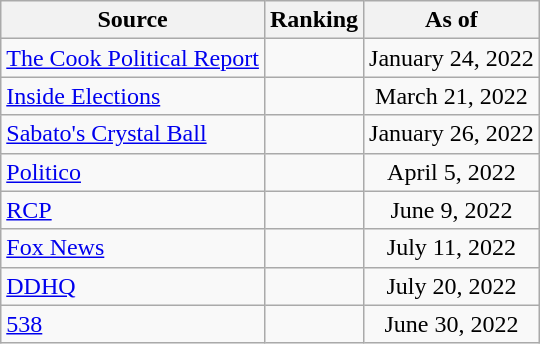<table class="wikitable" style="text-align:center">
<tr>
<th>Source</th>
<th>Ranking</th>
<th>As of</th>
</tr>
<tr>
<td align=left><a href='#'>The Cook Political Report</a></td>
<td></td>
<td>January 24, 2022</td>
</tr>
<tr>
<td align=left><a href='#'>Inside Elections</a></td>
<td></td>
<td>March 21, 2022</td>
</tr>
<tr>
<td align=left><a href='#'>Sabato's Crystal Ball</a></td>
<td></td>
<td>January 26, 2022</td>
</tr>
<tr>
<td align="left"><a href='#'>Politico</a></td>
<td></td>
<td>April 5, 2022</td>
</tr>
<tr>
<td align="left"><a href='#'>RCP</a></td>
<td></td>
<td>June 9, 2022</td>
</tr>
<tr>
<td align=left><a href='#'>Fox News</a></td>
<td></td>
<td>July 11, 2022</td>
</tr>
<tr>
<td align="left"><a href='#'>DDHQ</a></td>
<td></td>
<td>July 20, 2022</td>
</tr>
<tr>
<td align="left"><a href='#'>538</a></td>
<td></td>
<td>June 30, 2022</td>
</tr>
</table>
